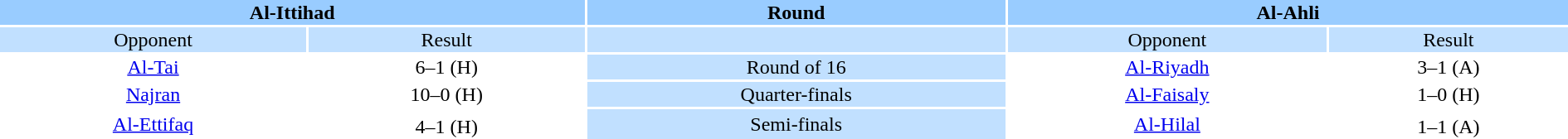<table style="width:100%; text-align:center;">
<tr style="vertical-align:top; background:#9cf;">
<th colspan=2 style="width:1*">Al-Ittihad</th>
<th><strong>Round</strong></th>
<th colspan=2 style="width:1*">Al-Ahli</th>
</tr>
<tr style="vertical-align:top; background:#c1e0ff;">
<td>Opponent</td>
<td>Result</td>
<td style="background:#c1e0ff;"></td>
<td>Opponent</td>
<td>Result</td>
</tr>
<tr>
<td><a href='#'>Al-Tai</a></td>
<td>6–1 (H)</td>
<td style="background:#c1e0ff;">Round of 16</td>
<td><a href='#'>Al-Riyadh</a></td>
<td>3–1 (A)</td>
</tr>
<tr>
<td><a href='#'>Najran</a></td>
<td>10–0 (H)</td>
<td style="background:#c1e0ff;">Quarter-finals</td>
<td><a href='#'>Al-Faisaly</a></td>
<td>1–0 (H)</td>
</tr>
<tr>
<td rowspan=2><a href='#'>Al-Ettifaq</a></td>
<td></td>
<td style="background:#c1e0ff;" rowspan="2">Semi-finals</td>
<td rowspan=2><a href='#'>Al-Hilal</a></td>
<td></td>
</tr>
<tr>
<td>4–1 (H)</td>
<td>1–1 (A)</td>
</tr>
</table>
